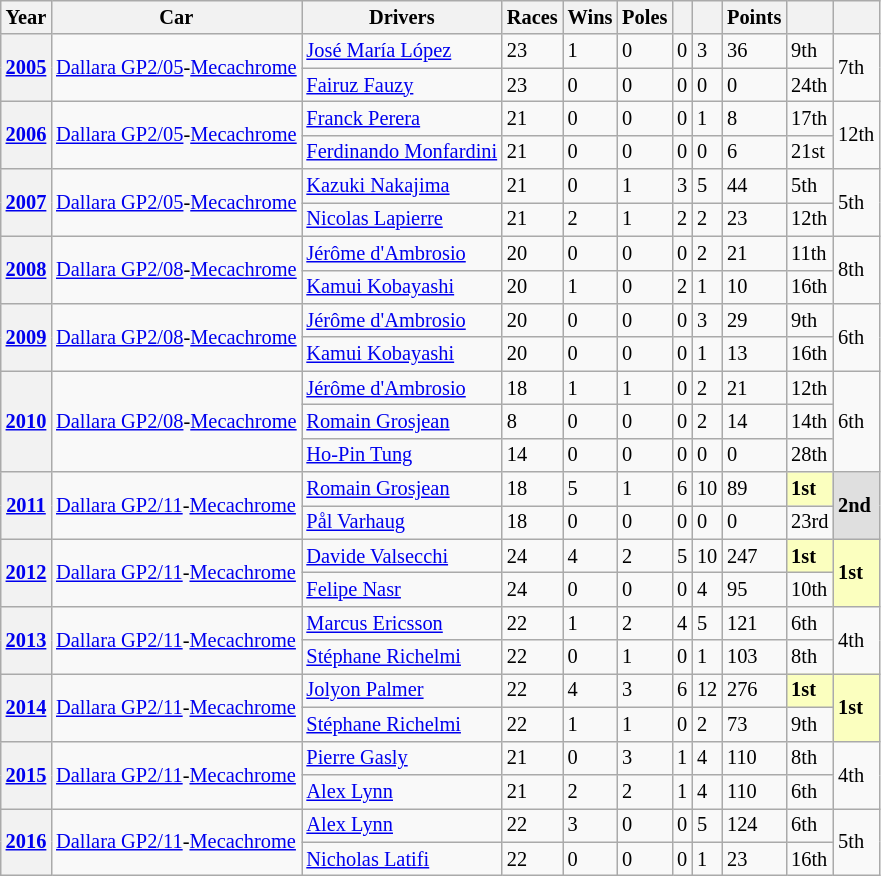<table class="wikitable" style="font-size:85%">
<tr>
<th>Year</th>
<th>Car</th>
<th>Drivers</th>
<th>Races</th>
<th>Wins</th>
<th>Poles</th>
<th></th>
<th></th>
<th>Points</th>
<th></th>
<th></th>
</tr>
<tr>
<th rowspan=2><a href='#'>2005</a></th>
<td rowspan=2><a href='#'>Dallara GP2/05</a>-<a href='#'>Mecachrome</a></td>
<td> <a href='#'>José María López</a></td>
<td>23</td>
<td>1</td>
<td>0</td>
<td>0</td>
<td>3</td>
<td>36</td>
<td>9th</td>
<td rowspan=2>7th</td>
</tr>
<tr>
<td> <a href='#'>Fairuz Fauzy</a></td>
<td>23</td>
<td>0</td>
<td>0</td>
<td>0</td>
<td>0</td>
<td>0</td>
<td>24th</td>
</tr>
<tr>
<th rowspan=2><a href='#'>2006</a></th>
<td rowspan=2><a href='#'>Dallara GP2/05</a>-<a href='#'>Mecachrome</a></td>
<td> <a href='#'>Franck Perera</a></td>
<td>21</td>
<td>0</td>
<td>0</td>
<td>0</td>
<td>1</td>
<td>8</td>
<td>17th</td>
<td rowspan=2>12th</td>
</tr>
<tr>
<td> <a href='#'>Ferdinando Monfardini</a></td>
<td>21</td>
<td>0</td>
<td>0</td>
<td>0</td>
<td>0</td>
<td>6</td>
<td>21st</td>
</tr>
<tr>
<th rowspan=2><a href='#'>2007</a></th>
<td rowspan=2><a href='#'>Dallara GP2/05</a>-<a href='#'>Mecachrome</a></td>
<td> <a href='#'>Kazuki Nakajima</a></td>
<td>21</td>
<td>0</td>
<td>1</td>
<td>3</td>
<td>5</td>
<td>44</td>
<td>5th</td>
<td rowspan=2>5th</td>
</tr>
<tr>
<td> <a href='#'>Nicolas Lapierre</a></td>
<td>21</td>
<td>2</td>
<td>1</td>
<td>2</td>
<td>2</td>
<td>23</td>
<td>12th</td>
</tr>
<tr>
<th rowspan=2><a href='#'>2008</a></th>
<td rowspan=2><a href='#'>Dallara GP2/08</a>-<a href='#'>Mecachrome</a></td>
<td> <a href='#'>Jérôme d'Ambrosio</a></td>
<td>20</td>
<td>0</td>
<td>0</td>
<td>0</td>
<td>2</td>
<td>21</td>
<td>11th</td>
<td rowspan=2>8th</td>
</tr>
<tr>
<td> <a href='#'>Kamui Kobayashi</a></td>
<td>20</td>
<td>1</td>
<td>0</td>
<td>2</td>
<td>1</td>
<td>10</td>
<td>16th</td>
</tr>
<tr>
<th rowspan=2><a href='#'>2009</a></th>
<td rowspan=2><a href='#'>Dallara GP2/08</a>-<a href='#'>Mecachrome</a></td>
<td> <a href='#'>Jérôme d'Ambrosio</a></td>
<td>20</td>
<td>0</td>
<td>0</td>
<td>0</td>
<td>3</td>
<td>29</td>
<td>9th</td>
<td rowspan=2>6th</td>
</tr>
<tr>
<td> <a href='#'>Kamui Kobayashi</a></td>
<td>20</td>
<td>0</td>
<td>0</td>
<td>0</td>
<td>1</td>
<td>13</td>
<td>16th</td>
</tr>
<tr>
<th rowspan=3><a href='#'>2010</a></th>
<td rowspan=3><a href='#'>Dallara GP2/08</a>-<a href='#'>Mecachrome</a></td>
<td> <a href='#'>Jérôme d'Ambrosio</a></td>
<td>18</td>
<td>1</td>
<td>1</td>
<td>0</td>
<td>2</td>
<td>21</td>
<td>12th</td>
<td rowspan=3>6th</td>
</tr>
<tr>
<td> <a href='#'>Romain Grosjean</a></td>
<td>8</td>
<td>0</td>
<td>0</td>
<td>0</td>
<td>2</td>
<td>14</td>
<td>14th</td>
</tr>
<tr>
<td> <a href='#'>Ho-Pin Tung</a></td>
<td>14</td>
<td>0</td>
<td>0</td>
<td>0</td>
<td>0</td>
<td>0</td>
<td>28th</td>
</tr>
<tr>
<th rowspan=2><a href='#'>2011</a></th>
<td rowspan=2><a href='#'>Dallara GP2/11</a>-<a href='#'>Mecachrome</a></td>
<td> <a href='#'>Romain Grosjean</a></td>
<td>18</td>
<td>5</td>
<td>1</td>
<td>6</td>
<td>10</td>
<td>89</td>
<td style="background:#FBFFBF;"><strong>1st</strong></td>
<td rowspan=2 style="background:#DFDFDF;"><strong>2nd</strong></td>
</tr>
<tr>
<td> <a href='#'>Pål Varhaug</a></td>
<td>18</td>
<td>0</td>
<td>0</td>
<td>0</td>
<td>0</td>
<td>0</td>
<td>23rd</td>
</tr>
<tr>
<th rowspan=2><a href='#'>2012</a></th>
<td rowspan=2><a href='#'>Dallara GP2/11</a>-<a href='#'>Mecachrome</a></td>
<td> <a href='#'>Davide Valsecchi</a></td>
<td>24</td>
<td>4</td>
<td>2</td>
<td>5</td>
<td>10</td>
<td>247</td>
<td style="background:#FBFFBF;"><strong>1st</strong></td>
<td style="background:#FBFFBF;" rowspan=2><strong>1st</strong></td>
</tr>
<tr>
<td> <a href='#'>Felipe Nasr</a></td>
<td>24</td>
<td>0</td>
<td>0</td>
<td>0</td>
<td>4</td>
<td>95</td>
<td>10th</td>
</tr>
<tr>
<th rowspan=2><a href='#'>2013</a></th>
<td rowspan=2><a href='#'>Dallara GP2/11</a>-<a href='#'>Mecachrome</a></td>
<td> <a href='#'>Marcus Ericsson</a></td>
<td>22</td>
<td>1</td>
<td>2</td>
<td>4</td>
<td>5</td>
<td>121</td>
<td>6th</td>
<td rowspan=2>4th</td>
</tr>
<tr>
<td> <a href='#'>Stéphane Richelmi</a></td>
<td>22</td>
<td>0</td>
<td>1</td>
<td>0</td>
<td>1</td>
<td>103</td>
<td>8th</td>
</tr>
<tr>
<th rowspan=2><a href='#'>2014</a></th>
<td rowspan=2><a href='#'>Dallara GP2/11</a>-<a href='#'>Mecachrome</a></td>
<td> <a href='#'>Jolyon Palmer</a></td>
<td>22</td>
<td>4</td>
<td>3</td>
<td>6</td>
<td>12</td>
<td>276</td>
<td style="background:#FBFFBF;"><strong>1st</strong></td>
<td rowspan=2 style="background:#FBFFBF;"><strong>1st</strong></td>
</tr>
<tr>
<td> <a href='#'>Stéphane Richelmi</a></td>
<td>22</td>
<td>1</td>
<td>1</td>
<td>0</td>
<td>2</td>
<td>73</td>
<td>9th</td>
</tr>
<tr>
<th rowspan=2><a href='#'>2015</a></th>
<td rowspan=2><a href='#'>Dallara GP2/11</a>-<a href='#'>Mecachrome</a></td>
<td> <a href='#'>Pierre Gasly</a></td>
<td>21</td>
<td>0</td>
<td>3</td>
<td>1</td>
<td>4</td>
<td>110</td>
<td>8th</td>
<td rowspan=2>4th</td>
</tr>
<tr>
<td> <a href='#'>Alex Lynn</a></td>
<td>21</td>
<td>2</td>
<td>2</td>
<td>1</td>
<td>4</td>
<td>110</td>
<td>6th</td>
</tr>
<tr>
<th rowspan=2><a href='#'>2016</a></th>
<td rowspan=2><a href='#'>Dallara GP2/11</a>-<a href='#'>Mecachrome</a></td>
<td> <a href='#'>Alex Lynn</a></td>
<td>22</td>
<td>3</td>
<td>0</td>
<td>0</td>
<td>5</td>
<td>124</td>
<td>6th</td>
<td rowspan=2>5th</td>
</tr>
<tr>
<td> <a href='#'>Nicholas Latifi</a></td>
<td>22</td>
<td>0</td>
<td>0</td>
<td>0</td>
<td>1</td>
<td>23</td>
<td>16th</td>
</tr>
</table>
